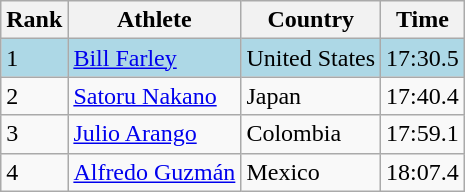<table class="wikitable">
<tr>
<th>Rank</th>
<th>Athlete</th>
<th>Country</th>
<th>Time</th>
</tr>
<tr bgcolor=lightblue>
<td>1</td>
<td><a href='#'>Bill Farley</a></td>
<td>United States</td>
<td>17:30.5</td>
</tr>
<tr>
<td>2</td>
<td><a href='#'>Satoru Nakano</a></td>
<td>Japan</td>
<td>17:40.4</td>
</tr>
<tr>
<td>3</td>
<td><a href='#'>Julio Arango</a></td>
<td>Colombia</td>
<td>17:59.1</td>
</tr>
<tr>
<td>4</td>
<td><a href='#'>Alfredo Guzmán</a></td>
<td>Mexico</td>
<td>18:07.4</td>
</tr>
</table>
